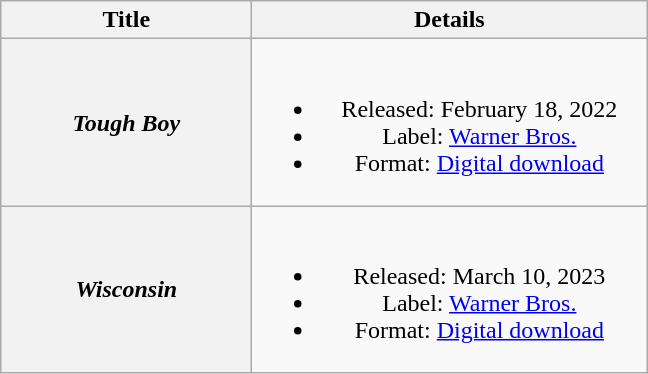<table class="wikitable plainrowheaders" style="text-align:center;">
<tr>
<th scope="col" style="width:10em;">Title</th>
<th scope="col" style="width:16em;">Details</th>
</tr>
<tr>
<th scope="row"><em>Tough Boy</em></th>
<td><br><ul><li>Released: February 18, 2022</li><li>Label: <a href='#'>Warner Bros.</a></li><li>Format: <a href='#'>Digital download</a></li></ul></td>
</tr>
<tr>
<th scope="row"><em>Wisconsin</em></th>
<td><br><ul><li>Released: March 10, 2023</li><li>Label: <a href='#'>Warner Bros.</a></li><li>Format: <a href='#'>Digital download</a></li></ul></td>
</tr>
</table>
